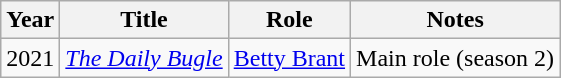<table class="wikitable sortable">
<tr>
<th scope="col">Year</th>
<th scope="col">Title</th>
<th scope="col">Role</th>
<th scope="col" class="unsortable">Notes</th>
</tr>
<tr>
<td>2021</td>
<td><em><a href='#'>The Daily Bugle</a></em></td>
<td><a href='#'>Betty Brant</a></td>
<td>Main role (season 2)</td>
</tr>
</table>
